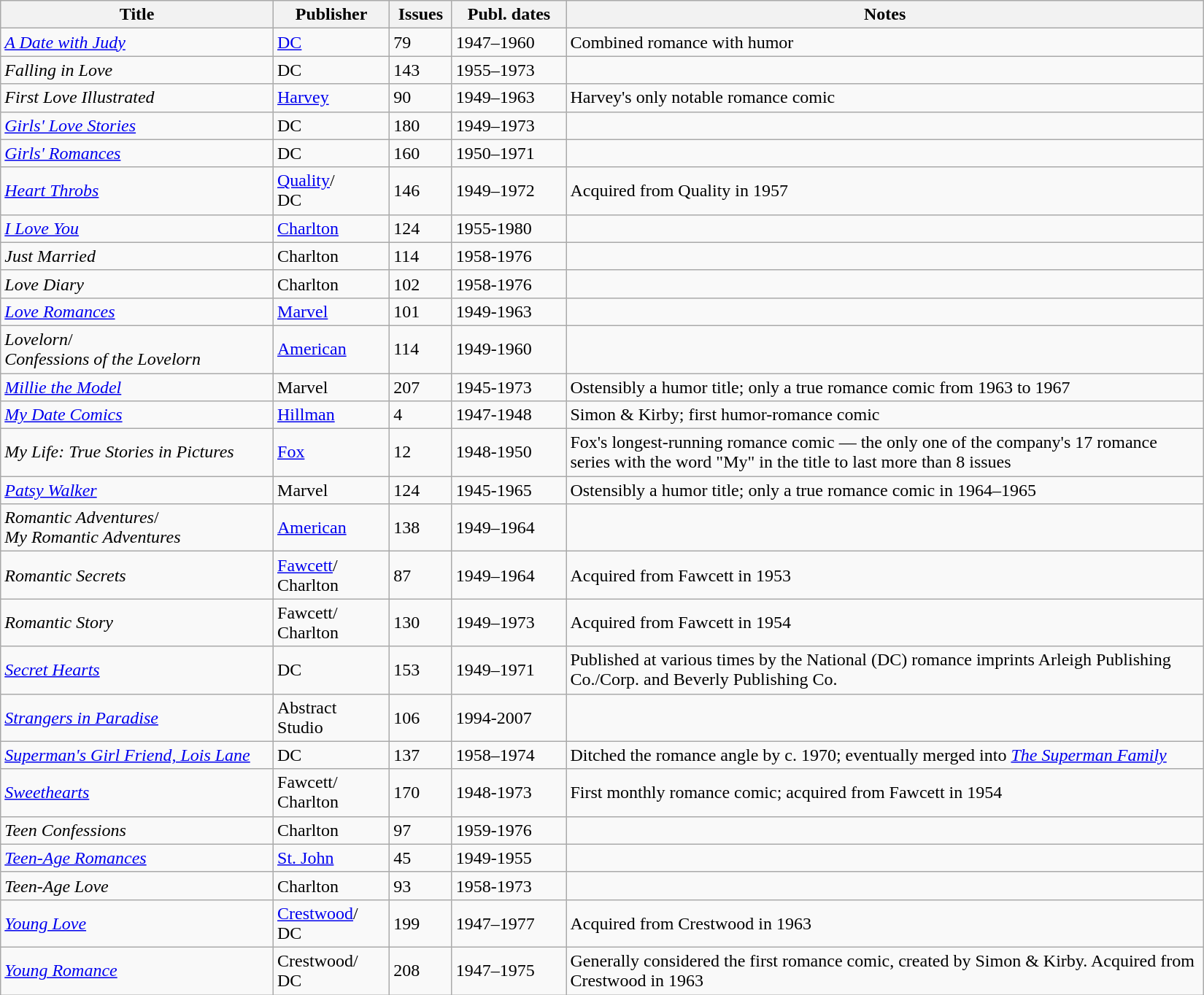<table class="wikitable sortable" width="1100px">
<tr>
<th width=250px>Title</th>
<th width=100px>Publisher</th>
<th width=50px>Issues</th>
<th width=100px>Publ. dates</th>
<th width=600px>Notes</th>
</tr>
<tr>
<td><em><a href='#'>A Date with Judy</a></em></td>
<td><a href='#'>DC</a></td>
<td>79</td>
<td>1947–1960</td>
<td>Combined romance with humor</td>
</tr>
<tr>
<td><em>Falling in Love</em></td>
<td>DC</td>
<td>143</td>
<td>1955–1973</td>
<td></td>
</tr>
<tr>
<td><em>First Love Illustrated</em></td>
<td><a href='#'>Harvey</a></td>
<td>90</td>
<td>1949–1963</td>
<td>Harvey's only notable romance comic</td>
</tr>
<tr>
<td><em><a href='#'>Girls' Love Stories</a></em></td>
<td>DC</td>
<td>180</td>
<td>1949–1973</td>
<td></td>
</tr>
<tr>
<td><em><a href='#'>Girls' Romances</a></em></td>
<td>DC</td>
<td>160</td>
<td>1950–1971</td>
<td></td>
</tr>
<tr>
<td><em><a href='#'>Heart Throbs</a></em></td>
<td><a href='#'>Quality</a>/<br>DC</td>
<td>146</td>
<td>1949–1972</td>
<td>Acquired from Quality in 1957</td>
</tr>
<tr>
<td><em><a href='#'>I Love You</a></em></td>
<td><a href='#'>Charlton</a></td>
<td>124</td>
<td>1955-1980</td>
<td></td>
</tr>
<tr>
<td><em>Just Married</em></td>
<td>Charlton</td>
<td>114</td>
<td>1958-1976</td>
<td></td>
</tr>
<tr>
<td><em>Love Diary</em></td>
<td>Charlton</td>
<td>102</td>
<td>1958-1976</td>
<td></td>
</tr>
<tr>
<td><em><a href='#'>Love Romances</a></em></td>
<td><a href='#'>Marvel</a></td>
<td>101</td>
<td>1949-1963</td>
<td></td>
</tr>
<tr>
<td><em>Lovelorn</em>/<br><em>Confessions of the Lovelorn</em></td>
<td><a href='#'>American</a></td>
<td>114</td>
<td>1949-1960</td>
<td></td>
</tr>
<tr>
<td><em><a href='#'>Millie the Model</a></em></td>
<td>Marvel</td>
<td>207</td>
<td>1945-1973</td>
<td>Ostensibly a humor title; only a true romance comic from 1963 to 1967</td>
</tr>
<tr>
<td><em><a href='#'>My Date Comics</a></em></td>
<td><a href='#'>Hillman</a></td>
<td>4</td>
<td>1947-1948</td>
<td>Simon & Kirby; first humor-romance comic</td>
</tr>
<tr>
<td><em>My Life: True Stories in Pictures</em></td>
<td><a href='#'>Fox</a></td>
<td>12</td>
<td>1948-1950</td>
<td>Fox's longest-running romance comic — the only one of the company's 17 romance series with the word "My" in the title to last more than 8 issues</td>
</tr>
<tr>
<td><em><a href='#'>Patsy Walker</a></em></td>
<td>Marvel</td>
<td>124</td>
<td>1945-1965</td>
<td>Ostensibly a humor title; only a true romance comic in 1964–1965</td>
</tr>
<tr>
<td><em>Romantic Adventures</em>/<br><em>My Romantic Adventures</em></td>
<td><a href='#'>American</a></td>
<td>138</td>
<td>1949–1964</td>
<td></td>
</tr>
<tr>
<td><em>Romantic Secrets</em></td>
<td><a href='#'>Fawcett</a>/<br>Charlton</td>
<td>87</td>
<td>1949–1964</td>
<td>Acquired from Fawcett in 1953</td>
</tr>
<tr>
<td><em>Romantic Story</em></td>
<td>Fawcett/<br>Charlton</td>
<td>130</td>
<td>1949–1973</td>
<td>Acquired from Fawcett in 1954</td>
</tr>
<tr>
<td><em><a href='#'>Secret Hearts</a></em></td>
<td>DC</td>
<td>153</td>
<td>1949–1971</td>
<td>Published at various times by the National (DC) romance imprints Arleigh Publishing Co./Corp. and Beverly Publishing Co.</td>
</tr>
<tr>
<td><em><a href='#'>Strangers in Paradise</a></em></td>
<td>Abstract Studio</td>
<td>106</td>
<td>1994-2007</td>
<td></td>
</tr>
<tr>
<td><em><a href='#'>Superman's Girl Friend, Lois Lane</a></em></td>
<td>DC</td>
<td>137</td>
<td>1958–1974</td>
<td>Ditched the romance angle by c. 1970; eventually merged into <em><a href='#'>The Superman Family</a></em></td>
</tr>
<tr>
<td><em><a href='#'>Sweethearts</a></em></td>
<td>Fawcett/<br>Charlton</td>
<td>170</td>
<td>1948-1973</td>
<td>First monthly romance comic; acquired from Fawcett in 1954</td>
</tr>
<tr>
<td><em>Teen Confessions</em></td>
<td>Charlton</td>
<td>97</td>
<td>1959-1976</td>
<td></td>
</tr>
<tr>
<td><em><a href='#'>Teen-Age Romances</a></em></td>
<td><a href='#'>St. John</a></td>
<td>45</td>
<td>1949-1955</td>
<td></td>
</tr>
<tr>
<td><em>Teen-Age Love</em></td>
<td>Charlton</td>
<td>93</td>
<td>1958-1973</td>
<td></td>
</tr>
<tr>
<td><em><a href='#'>Young Love</a></em></td>
<td><a href='#'>Crestwood</a>/<br>DC</td>
<td>199</td>
<td>1947–1977</td>
<td>Acquired from Crestwood in 1963</td>
</tr>
<tr>
<td><em><a href='#'>Young Romance</a></em></td>
<td>Crestwood/<br>DC</td>
<td>208</td>
<td>1947–1975</td>
<td>Generally considered the first romance comic, created by Simon & Kirby. Acquired from Crestwood in 1963</td>
</tr>
</table>
